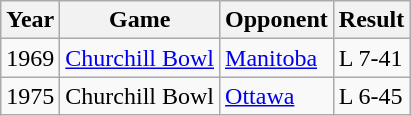<table class="wikitable">
<tr>
<th>Year</th>
<th>Game</th>
<th>Opponent</th>
<th>Result</th>
</tr>
<tr>
<td>1969</td>
<td><a href='#'>Churchill Bowl</a></td>
<td><a href='#'>Manitoba</a></td>
<td>L 7-41</td>
</tr>
<tr>
<td>1975</td>
<td>Churchill Bowl</td>
<td><a href='#'>Ottawa</a></td>
<td>L 6-45</td>
</tr>
</table>
